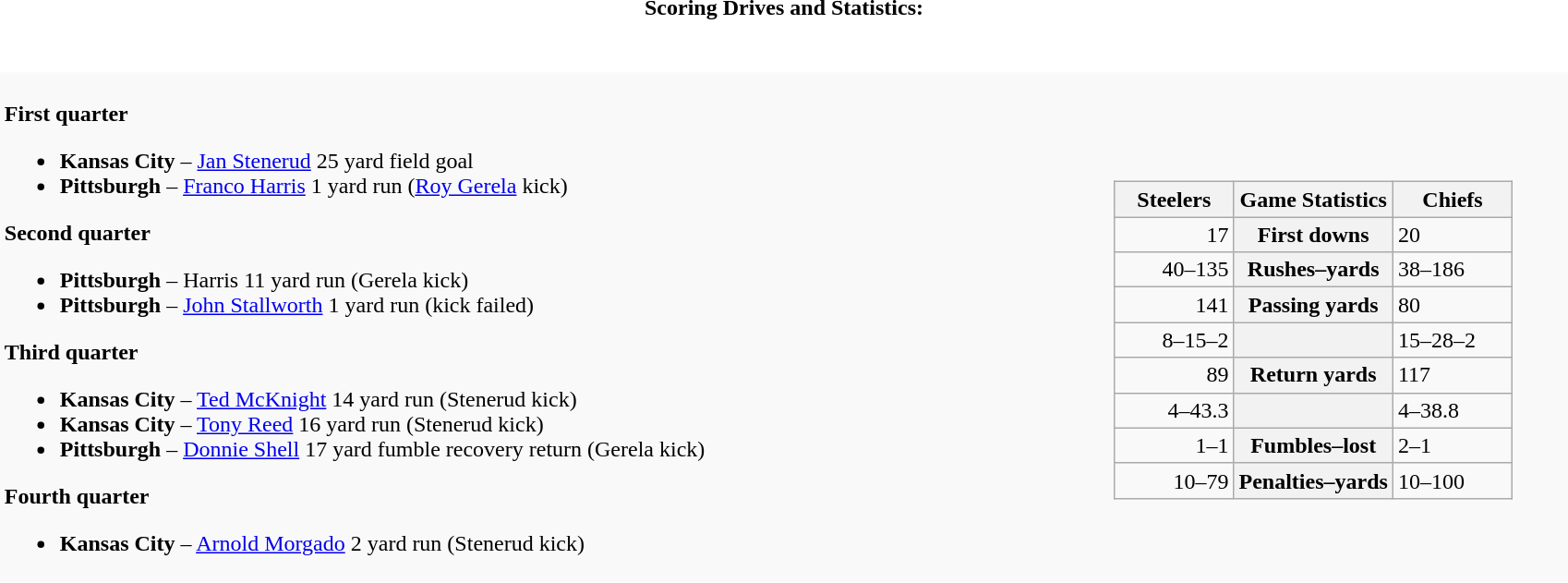<table class="toccolours collapsible collapsed"  style="width:90%; margin:auto;">
<tr>
<th>Scoring Drives and Statistics:</th>
</tr>
<tr>
<td><br><table border="0"  style="width:100%; background:#f9f9f9; margin:1em auto 1em auto;">
<tr>
<td><br><strong>First quarter</strong><ul><li><strong>Kansas City</strong> – <a href='#'>Jan Stenerud</a> 25 yard field goal</li><li><strong>Pittsburgh</strong> – <a href='#'>Franco Harris</a> 1 yard run (<a href='#'>Roy Gerela</a> kick)</li></ul><strong>Second quarter</strong><ul><li><strong>Pittsburgh</strong> – Harris 11 yard run (Gerela kick)</li><li><strong>Pittsburgh</strong> – <a href='#'>John Stallworth</a> 1 yard run (kick failed)</li></ul><strong>Third quarter</strong><ul><li><strong>Kansas City</strong> – <a href='#'>Ted McKnight</a> 14 yard run (Stenerud kick)</li><li><strong>Kansas City</strong> – <a href='#'>Tony Reed</a> 16 yard run (Stenerud kick)</li><li><strong>Pittsburgh</strong> – <a href='#'>Donnie Shell</a> 17 yard fumble recovery return (Gerela kick)</li></ul><strong>Fourth quarter</strong><ul><li><strong>Kansas City</strong> – <a href='#'>Arnold Morgado</a> 2 yard run (Stenerud kick)</li></ul></td>
<td><br><table class="wikitable" style="margin: 1em auto 1em auto">
<tr>
<th style="width:30%;">Steelers</th>
<th style="width:40%;">Game Statistics</th>
<th style="width:30%;">Chiefs</th>
</tr>
<tr>
<td style="text-align:right;">17</td>
<th>First downs</th>
<td>20</td>
</tr>
<tr>
<td style="text-align:right;">40–135</td>
<th>Rushes–yards</th>
<td>38–186</td>
</tr>
<tr>
<td style="text-align:right;">141</td>
<th>Passing yards</th>
<td>80</td>
</tr>
<tr>
<td style="text-align:right;">8–15–2</td>
<th></th>
<td>15–28–2</td>
</tr>
<tr>
<td style="text-align:right;">89</td>
<th>Return yards</th>
<td>117</td>
</tr>
<tr>
<td style="text-align:right;">4–43.3</td>
<th></th>
<td>4–38.8</td>
</tr>
<tr>
<td style="text-align:right;">1–1</td>
<th>Fumbles–lost</th>
<td>2–1</td>
</tr>
<tr>
<td style="text-align:right;">10–79</td>
<th>Penalties–yards</th>
<td>10–100</td>
</tr>
</table>
</td>
</tr>
</table>
</td>
</tr>
</table>
